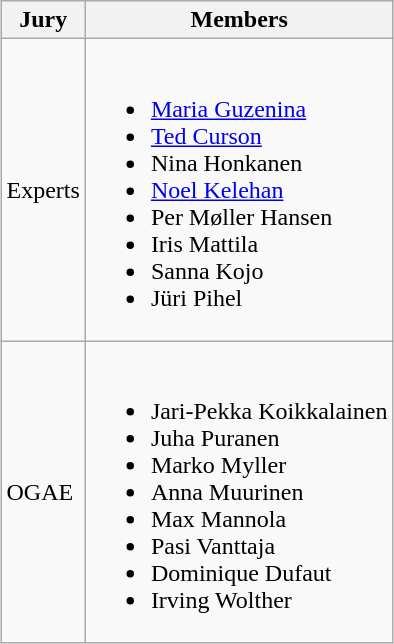<table class="wikitable" style="margin: 1em auto 1em auto">
<tr>
<th>Jury</th>
<th>Members</th>
</tr>
<tr>
<td>Experts</td>
<td><br><ul><li><a href='#'>Maria Guzenina</a></li><li><a href='#'>Ted Curson</a></li><li>Nina Honkanen</li><li><a href='#'>Noel Kelehan</a></li><li>Per Møller Hansen</li><li>Iris Mattila</li><li>Sanna Kojo</li><li>Jüri Pihel</li></ul></td>
</tr>
<tr>
<td>OGAE</td>
<td><br><ul><li>Jari-Pekka Koikkalainen</li><li>Juha Puranen</li><li>Marko Myller</li><li>Anna Muurinen</li><li>Max Mannola</li><li>Pasi Vanttaja</li><li>Dominique Dufaut</li><li>Irving Wolther</li></ul></td>
</tr>
</table>
